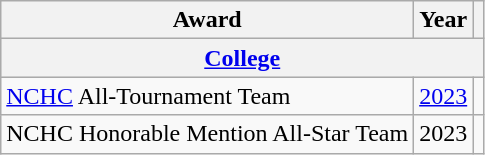<table class="wikitable">
<tr>
<th>Award</th>
<th>Year</th>
<th></th>
</tr>
<tr ALIGN="center" bgcolor="#e0e0e0">
<th colspan="3"><a href='#'>College</a></th>
</tr>
<tr>
<td><a href='#'>NCHC</a> All-Tournament Team</td>
<td><a href='#'>2023</a></td>
<td></td>
</tr>
<tr>
<td>NCHC Honorable Mention All-Star Team</td>
<td>2023</td>
<td></td>
</tr>
</table>
